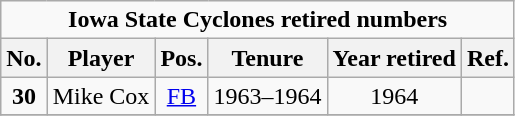<table class="wikitable" style="text-align:center">
<tr>
<td colspan=6 style=><strong>Iowa State Cyclones retired numbers</strong></td>
</tr>
<tr>
<th style=>No.</th>
<th style=>Player</th>
<th style=>Pos.</th>
<th style=>Tenure</th>
<th style=>Year retired</th>
<th style=>Ref.</th>
</tr>
<tr>
<td><strong>30</strong></td>
<td>Mike Cox</td>
<td><a href='#'>FB</a></td>
<td>1963–1964</td>
<td>1964</td>
<td></td>
</tr>
<tr>
</tr>
</table>
